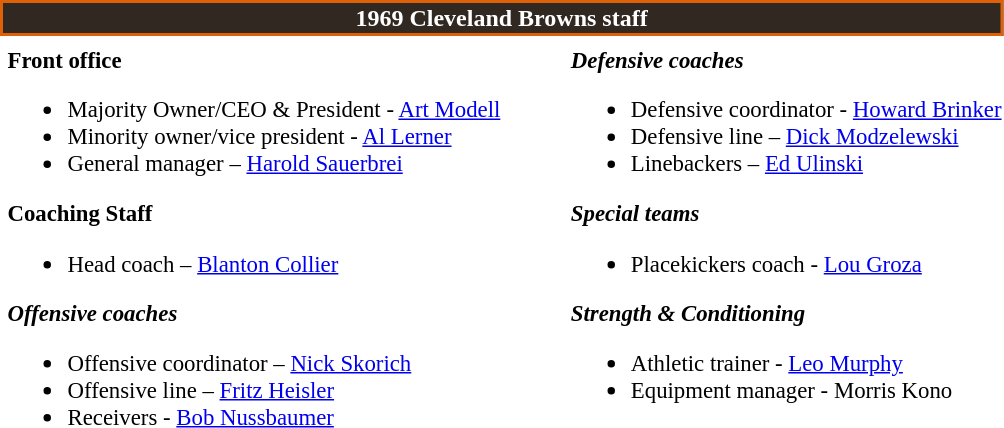<table class="toccolours" style="text-align: left;">
<tr>
<th colspan="7" style="background:#312821; color:white; border:2px solid #de6108; text-align:center;">1969 Cleveland Browns staff</th>
</tr>
<tr>
<td colspan="7" style="text-align:right;"></td>
</tr>
<tr>
<td valign="top"></td>
<td style="font-size:95%; vertical-align:top;"><strong>Front office</strong><br><ul><li>Majority Owner/CEO & President - <a href='#'>Art Modell</a></li><li>Minority owner/vice president - <a href='#'>Al Lerner</a></li><li>General manager – <a href='#'>Harold Sauerbrei</a></li></ul><strong>Coaching Staff</strong><ul><li>Head coach – <a href='#'>Blanton Collier</a></li></ul><strong><em>Offensive coaches</em></strong><ul><li>Offensive coordinator – <a href='#'>Nick Skorich</a></li><li>Offensive line –  <a href='#'>Fritz Heisler</a></li><li>Receivers - <a href='#'>Bob Nussbaumer</a></li></ul></td>
<td width="35"> </td>
<td valign="top"></td>
<td style="font-size:95%; vertical-align:top;"><strong><em>Defensive coaches</em></strong><br><ul><li>Defensive coordinator - <a href='#'>Howard Brinker</a></li><li>Defensive line – <a href='#'>Dick Modzelewski</a></li><li>Linebackers – <a href='#'>Ed Ulinski</a></li></ul><strong><em>Special teams</em></strong><ul><li>Placekickers coach - <a href='#'>Lou Groza</a></li></ul><strong><em>Strength & Conditioning</em></strong><ul><li>Athletic trainer - <a href='#'>Leo Murphy</a></li><li>Equipment manager - Morris Kono</li></ul></td>
</tr>
</table>
